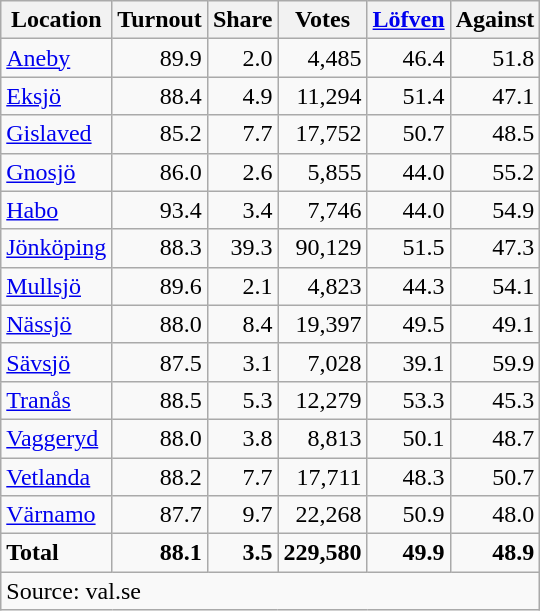<table class="wikitable sortable" style=text-align:right>
<tr>
<th>Location</th>
<th>Turnout</th>
<th>Share</th>
<th>Votes</th>
<th><a href='#'>Löfven</a></th>
<th>Against</th>
</tr>
<tr>
<td align=left><a href='#'>Aneby</a></td>
<td>89.9</td>
<td>2.0</td>
<td>4,485</td>
<td>46.4</td>
<td>51.8</td>
</tr>
<tr>
<td align=left><a href='#'>Eksjö</a></td>
<td>88.4</td>
<td>4.9</td>
<td>11,294</td>
<td>51.4</td>
<td>47.1</td>
</tr>
<tr>
<td align=left><a href='#'>Gislaved</a></td>
<td>85.2</td>
<td>7.7</td>
<td>17,752</td>
<td>50.7</td>
<td>48.5</td>
</tr>
<tr>
<td align=left><a href='#'>Gnosjö</a></td>
<td>86.0</td>
<td>2.6</td>
<td>5,855</td>
<td>44.0</td>
<td>55.2</td>
</tr>
<tr>
<td align=left><a href='#'>Habo</a></td>
<td>93.4</td>
<td>3.4</td>
<td>7,746</td>
<td>44.0</td>
<td>54.9</td>
</tr>
<tr>
<td align=left><a href='#'>Jönköping</a></td>
<td>88.3</td>
<td>39.3</td>
<td>90,129</td>
<td>51.5</td>
<td>47.3</td>
</tr>
<tr>
<td align=left><a href='#'>Mullsjö</a></td>
<td>89.6</td>
<td>2.1</td>
<td>4,823</td>
<td>44.3</td>
<td>54.1</td>
</tr>
<tr>
<td align=left><a href='#'>Nässjö</a></td>
<td>88.0</td>
<td>8.4</td>
<td>19,397</td>
<td>49.5</td>
<td>49.1</td>
</tr>
<tr>
<td align=left><a href='#'>Sävsjö</a></td>
<td>87.5</td>
<td>3.1</td>
<td>7,028</td>
<td>39.1</td>
<td>59.9</td>
</tr>
<tr>
<td align=left><a href='#'>Tranås</a></td>
<td>88.5</td>
<td>5.3</td>
<td>12,279</td>
<td>53.3</td>
<td>45.3</td>
</tr>
<tr>
<td align=left><a href='#'>Vaggeryd</a></td>
<td>88.0</td>
<td>3.8</td>
<td>8,813</td>
<td>50.1</td>
<td>48.7</td>
</tr>
<tr>
<td align=left><a href='#'>Vetlanda</a></td>
<td>88.2</td>
<td>7.7</td>
<td>17,711</td>
<td>48.3</td>
<td>50.7</td>
</tr>
<tr>
<td align=left><a href='#'>Värnamo</a></td>
<td>87.7</td>
<td>9.7</td>
<td>22,268</td>
<td>50.9</td>
<td>48.0</td>
</tr>
<tr>
<td align=left><strong>Total</strong></td>
<td><strong>88.1</strong></td>
<td><strong>3.5</strong></td>
<td><strong>229,580</strong></td>
<td><strong>49.9</strong></td>
<td><strong>48.9</strong></td>
</tr>
<tr>
<td align=left colspan=6>Source: val.se</td>
</tr>
</table>
